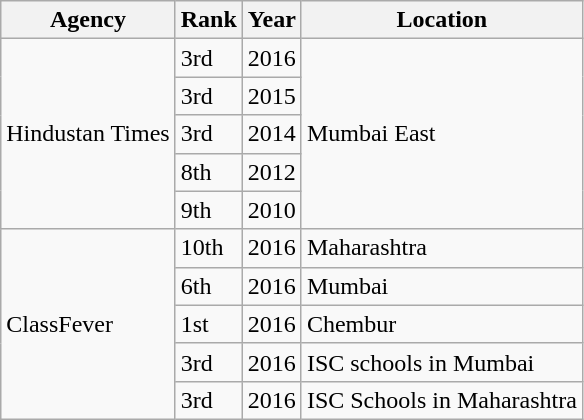<table class="wikitable">
<tr>
<th>Agency</th>
<th>Rank</th>
<th>Year</th>
<th>Location</th>
</tr>
<tr>
<td rowspan="5">Hindustan Times</td>
<td>3rd</td>
<td>2016</td>
<td rowspan="5">Mumbai East</td>
</tr>
<tr>
<td>3rd</td>
<td>2015</td>
</tr>
<tr>
<td>3rd</td>
<td>2014</td>
</tr>
<tr>
<td>8th</td>
<td>2012</td>
</tr>
<tr>
<td>9th</td>
<td>2010</td>
</tr>
<tr>
<td rowspan="5">ClassFever</td>
<td>10th</td>
<td>2016</td>
<td>Maharashtra</td>
</tr>
<tr>
<td>6th</td>
<td>2016</td>
<td>Mumbai</td>
</tr>
<tr>
<td>1st</td>
<td>2016</td>
<td>Chembur</td>
</tr>
<tr>
<td>3rd</td>
<td>2016</td>
<td>ISC schools in Mumbai</td>
</tr>
<tr>
<td>3rd</td>
<td>2016</td>
<td>ISC Schools in Maharashtra</td>
</tr>
</table>
